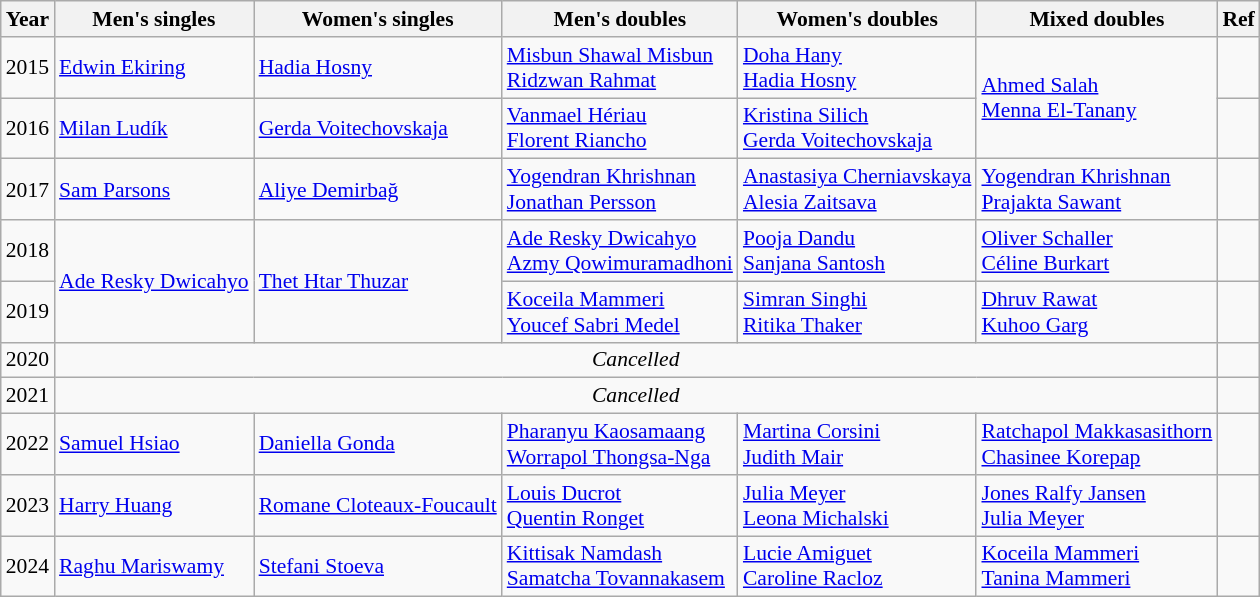<table class=wikitable style="font-size:90%">
<tr>
<th>Year</th>
<th>Men's singles</th>
<th>Women's singles</th>
<th>Men's doubles</th>
<th>Women's doubles</th>
<th>Mixed doubles</th>
<th>Ref</th>
</tr>
<tr>
<td>2015</td>
<td> <a href='#'>Edwin Ekiring</a></td>
<td> <a href='#'>Hadia Hosny</a></td>
<td> <a href='#'>Misbun Shawal Misbun</a><br> <a href='#'>Ridzwan Rahmat</a></td>
<td> <a href='#'>Doha Hany</a><br> <a href='#'>Hadia Hosny</a></td>
<td rowspan=2> <a href='#'>Ahmed Salah</a><br> <a href='#'>Menna El-Tanany</a></td>
<td></td>
</tr>
<tr>
<td>2016</td>
<td> <a href='#'>Milan Ludík</a></td>
<td> <a href='#'>Gerda Voitechovskaja</a></td>
<td> <a href='#'>Vanmael Hériau</a><br> <a href='#'>Florent Riancho</a></td>
<td> <a href='#'>Kristina Silich</a><br> <a href='#'>Gerda Voitechovskaja</a></td>
<td></td>
</tr>
<tr>
<td>2017</td>
<td> <a href='#'>Sam Parsons</a></td>
<td> <a href='#'>Aliye Demirbağ</a></td>
<td> <a href='#'>Yogendran Khrishnan</a><br> <a href='#'>Jonathan Persson</a></td>
<td> <a href='#'>Anastasiya Cherniavskaya</a><br> <a href='#'>Alesia Zaitsava</a></td>
<td> <a href='#'>Yogendran Khrishnan</a><br> <a href='#'>Prajakta Sawant</a></td>
<td></td>
</tr>
<tr>
<td>2018</td>
<td rowspan=2> <a href='#'>Ade Resky Dwicahyo</a></td>
<td rowspan=2> <a href='#'>Thet Htar Thuzar</a></td>
<td> <a href='#'>Ade Resky Dwicahyo</a><br> <a href='#'>Azmy Qowimuramadhoni</a></td>
<td> <a href='#'>Pooja Dandu</a><br> <a href='#'>Sanjana Santosh</a></td>
<td> <a href='#'>Oliver Schaller</a><br> <a href='#'>Céline Burkart</a></td>
<td></td>
</tr>
<tr>
<td>2019</td>
<td> <a href='#'>Koceila Mammeri</a><br> <a href='#'>Youcef Sabri Medel</a></td>
<td> <a href='#'>Simran Singhi</a><br> <a href='#'>Ritika Thaker</a></td>
<td> <a href='#'>Dhruv Rawat</a><br> <a href='#'>Kuhoo Garg</a></td>
<td></td>
</tr>
<tr>
<td>2020</td>
<td colspan="5" align="center"><em>Cancelled</em></td>
<td></td>
</tr>
<tr>
<td>2021</td>
<td colspan="5" align="center"><em>Cancelled</em></td>
<td></td>
</tr>
<tr>
<td>2022</td>
<td> <a href='#'>Samuel Hsiao</a></td>
<td> <a href='#'>Daniella Gonda</a></td>
<td> <a href='#'>Pharanyu Kaosamaang</a><br> <a href='#'>Worrapol Thongsa-Nga</a></td>
<td> <a href='#'>Martina Corsini</a><br> <a href='#'>Judith Mair</a></td>
<td> <a href='#'>Ratchapol Makkasasithorn</a><br> <a href='#'>Chasinee Korepap</a></td>
<td></td>
</tr>
<tr>
<td>2023</td>
<td> <a href='#'>Harry Huang</a></td>
<td> <a href='#'>Romane Cloteaux-Foucault</a></td>
<td> <a href='#'>Louis Ducrot</a><br> <a href='#'>Quentin Ronget</a></td>
<td> <a href='#'>Julia Meyer</a><br> <a href='#'>Leona Michalski</a></td>
<td> <a href='#'>Jones Ralfy Jansen</a><br> <a href='#'>Julia Meyer</a></td>
<td></td>
</tr>
<tr>
<td>2024</td>
<td> <a href='#'>Raghu Mariswamy</a></td>
<td> <a href='#'>Stefani Stoeva</a></td>
<td> <a href='#'>Kittisak Namdash</a><br> <a href='#'>Samatcha Tovannakasem</a></td>
<td> <a href='#'>Lucie Amiguet</a><br> <a href='#'>Caroline Racloz</a></td>
<td> <a href='#'>Koceila Mammeri</a><br> <a href='#'>Tanina Mammeri</a></td>
<td></td>
</tr>
</table>
